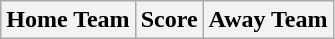<table class="wikitable" style="text-align: center">
<tr>
<th>Home Team</th>
<th>Score</th>
<th>Away Team<br>














</th>
</tr>
</table>
